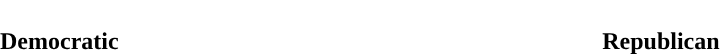<table style="width:60%; text-align:center">
<tr style="color:white">
<td style="background:"><strong>207</strong></td>
<td style="background:">3</td>
<td style="background:"><strong>225</strong></td>
</tr>
<tr>
<td><span><strong>Democratic</strong></span></td>
<td></td>
<td><span><strong>Republican</strong></span></td>
</tr>
</table>
